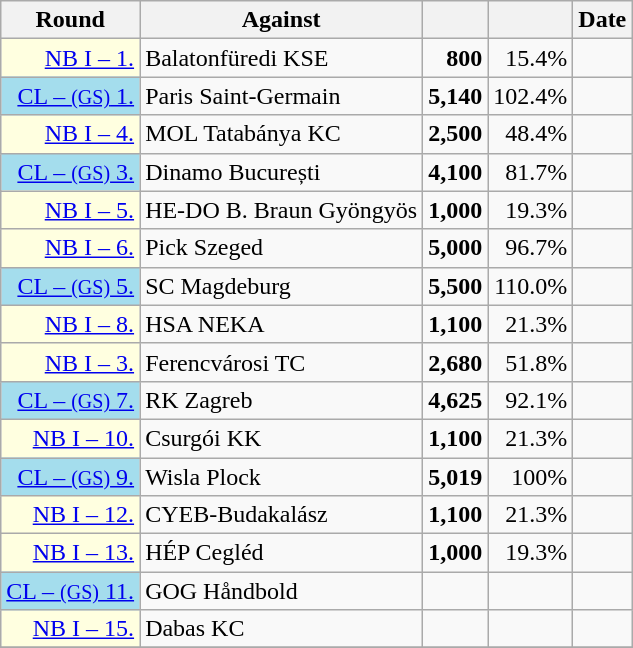<table class="wikitable sortable" style=text-align:right collapsible collapsed">
<tr>
<th>Round</th>
<th>Against</th>
<th></th>
<th></th>
<th>Date</th>
</tr>
<tr>
<td bgcolor=ffffe0><a href='#'>NB I – 1.</a></td>
<td align="left">Balatonfüredi KSE</td>
<td><strong>800</strong></td>
<td> 15.4%</td>
<td></td>
</tr>
<tr>
<td bgcolor=a4dded><a href='#'>CL – <small>(GS)</small> 1.</a></td>
<td align="left"> Paris Saint-Germain</td>
<td><strong>5,140</strong></td>
<td> 102.4%</td>
<td></td>
</tr>
<tr>
<td bgcolor=ffffe0><a href='#'>NB I – 4.</a></td>
<td align="left">MOL Tatabánya KC</td>
<td><strong>2,500</strong></td>
<td> 48.4%</td>
<td></td>
</tr>
<tr>
<td bgcolor=a4dded><a href='#'>CL – <small>(GS)</small> 3.</a></td>
<td align="left"> Dinamo București</td>
<td><strong>4,100</strong></td>
<td> 81.7%</td>
<td></td>
</tr>
<tr>
<td bgcolor=ffffe0><a href='#'>NB I – 5.</a></td>
<td align="left">HE-DO B. Braun Gyöngyös</td>
<td><strong>1,000</strong></td>
<td> 19.3%</td>
<td></td>
</tr>
<tr>
<td bgcolor=ffffe0><a href='#'>NB I – 6.</a></td>
<td align="left">Pick Szeged</td>
<td><strong>5,000</strong></td>
<td> 96.7%</td>
<td></td>
</tr>
<tr>
<td bgcolor=a4dded><a href='#'>CL – <small>(GS)</small> 5.</a></td>
<td align="left"> SC Magdeburg</td>
<td><strong>5,500</strong></td>
<td> 110.0%</td>
<td></td>
</tr>
<tr>
<td bgcolor=ffffe0><a href='#'>NB I – 8.</a></td>
<td align="left">HSA NEKA</td>
<td><strong>1,100</strong></td>
<td> 21.3%</td>
<td></td>
</tr>
<tr>
<td bgcolor=ffffe0><a href='#'>NB I – 3.</a></td>
<td align="left">Ferencvárosi TC</td>
<td><strong>2,680</strong></td>
<td> 51.8%</td>
<td></td>
</tr>
<tr>
<td bgcolor=a4dded><a href='#'>CL – <small>(GS)</small> 7.</a></td>
<td align="left"> RK Zagreb</td>
<td><strong>4,625</strong></td>
<td> 92.1%</td>
<td></td>
</tr>
<tr>
<td bgcolor=ffffe0><a href='#'>NB I – 10.</a></td>
<td align="left">Csurgói KK</td>
<td><strong>1,100</strong></td>
<td> 21.3%</td>
<td></td>
</tr>
<tr>
<td bgcolor=a4dded><a href='#'>CL – <small>(GS)</small> 9.</a></td>
<td align="left"> Wisla Plock</td>
<td><strong>5,019</strong></td>
<td> 100%</td>
<td></td>
</tr>
<tr>
<td bgcolor=ffffe0><a href='#'>NB I – 12.</a></td>
<td align="left">CYEB-Budakalász</td>
<td><strong>1,100</strong></td>
<td> 21.3%</td>
<td></td>
</tr>
<tr>
<td bgcolor=ffffe0><a href='#'>NB I – 13.</a></td>
<td align="left">HÉP Cegléd</td>
<td><strong>1,000</strong></td>
<td> 19.3%</td>
<td></td>
</tr>
<tr>
<td bgcolor=a4dded><a href='#'>CL – <small>(GS)</small> 11.</a></td>
<td align="left"> GOG Håndbold</td>
<td></td>
<td></td>
<td></td>
</tr>
<tr>
<td bgcolor=ffffe0><a href='#'>NB I – 15.</a></td>
<td align="left">Dabas KC</td>
<td></td>
<td></td>
<td></td>
</tr>
<tr>
</tr>
</table>
